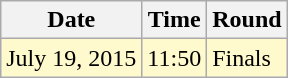<table class="wikitable">
<tr>
<th>Date</th>
<th>Time</th>
<th>Round</th>
</tr>
<tr bgcolor=lemonchiffon>
<td>July 19, 2015</td>
<td>11:50</td>
<td>Finals</td>
</tr>
</table>
